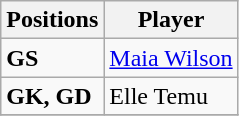<table class="wikitable collapsible">
<tr>
<th>Positions</th>
<th>Player</th>
</tr>
<tr>
<td><strong>GS</strong></td>
<td><a href='#'>Maia Wilson</a></td>
</tr>
<tr>
<td><strong>GK, GD</strong></td>
<td>Elle Temu</td>
</tr>
<tr>
</tr>
</table>
